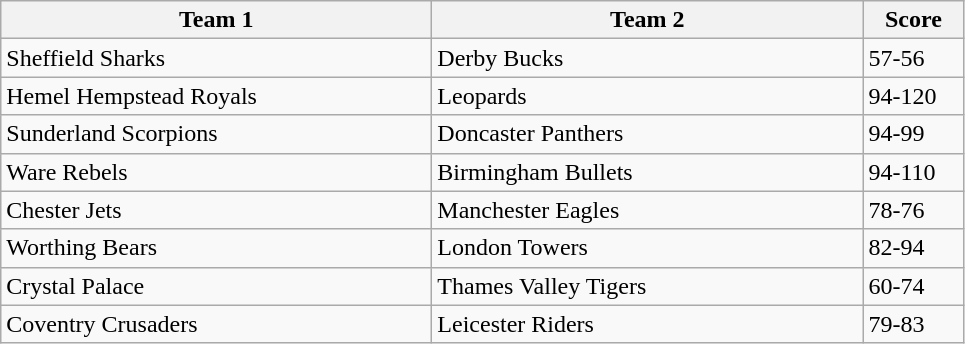<table class="wikitable" style="font-size: 100%">
<tr>
<th width=280>Team 1</th>
<th width=280>Team 2</th>
<th width=60>Score</th>
</tr>
<tr>
<td>Sheffield Sharks</td>
<td>Derby Bucks</td>
<td>57-56</td>
</tr>
<tr>
<td>Hemel Hempstead Royals</td>
<td>Leopards</td>
<td>94-120</td>
</tr>
<tr>
<td>Sunderland Scorpions</td>
<td>Doncaster Panthers</td>
<td>94-99</td>
</tr>
<tr>
<td>Ware Rebels</td>
<td>Birmingham Bullets</td>
<td>94-110</td>
</tr>
<tr>
<td>Chester Jets</td>
<td>Manchester Eagles</td>
<td>78-76</td>
</tr>
<tr>
<td>Worthing Bears</td>
<td>London Towers</td>
<td>82-94</td>
</tr>
<tr>
<td>Crystal Palace</td>
<td>Thames Valley Tigers</td>
<td>60-74</td>
</tr>
<tr>
<td>Coventry Crusaders</td>
<td>Leicester Riders</td>
<td>79-83</td>
</tr>
</table>
